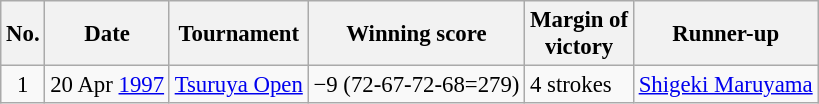<table class="wikitable" style="font-size:95%;">
<tr>
<th>No.</th>
<th>Date</th>
<th>Tournament</th>
<th>Winning score</th>
<th>Margin of<br>victory</th>
<th>Runner-up</th>
</tr>
<tr>
<td align=center>1</td>
<td align=right>20 Apr <a href='#'>1997</a></td>
<td><a href='#'>Tsuruya Open</a></td>
<td>−9 (72-67-72-68=279)</td>
<td>4 strokes</td>
<td> <a href='#'>Shigeki Maruyama</a></td>
</tr>
</table>
